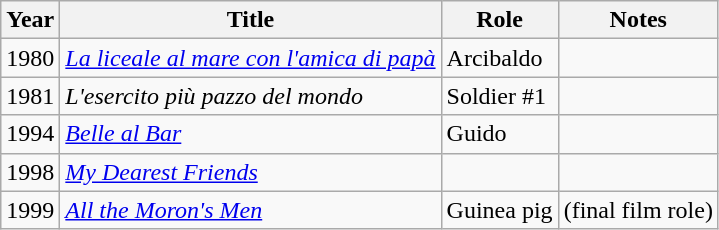<table class="wikitable">
<tr>
<th>Year</th>
<th>Title</th>
<th>Role</th>
<th>Notes</th>
</tr>
<tr>
<td>1980</td>
<td><em><a href='#'>La liceale al mare con l'amica di papà</a></em></td>
<td>Arcibaldo</td>
<td></td>
</tr>
<tr>
<td>1981</td>
<td><em>L'esercito più pazzo del mondo</em></td>
<td>Soldier #1</td>
<td></td>
</tr>
<tr>
<td>1994</td>
<td><em><a href='#'>Belle al Bar</a></em></td>
<td>Guido</td>
<td></td>
</tr>
<tr>
<td>1998</td>
<td><em><a href='#'>My Dearest Friends</a></em></td>
<td></td>
<td></td>
</tr>
<tr>
<td>1999</td>
<td><em><a href='#'>All the Moron's Men</a></em></td>
<td>Guinea pig</td>
<td>(final film role)</td>
</tr>
</table>
